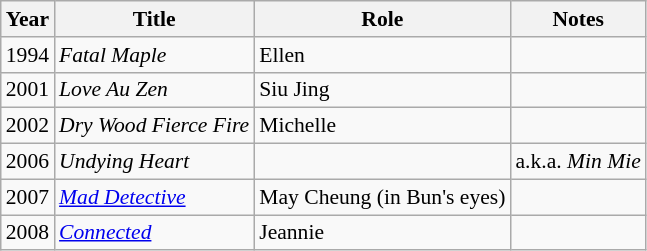<table class="wikitable" style="font-size: 90%;">
<tr>
<th>Year</th>
<th>Title</th>
<th>Role</th>
<th>Notes</th>
</tr>
<tr>
<td>1994</td>
<td><em>Fatal Maple</em></td>
<td>Ellen</td>
<td></td>
</tr>
<tr>
<td>2001</td>
<td><em>Love Au Zen</em></td>
<td>Siu Jing</td>
<td></td>
</tr>
<tr>
<td>2002</td>
<td><em>Dry Wood Fierce Fire</em></td>
<td>Michelle</td>
<td></td>
</tr>
<tr>
<td>2006</td>
<td><em>Undying Heart</em></td>
<td></td>
<td>a.k.a. <em>Min Mie</em></td>
</tr>
<tr>
<td>2007</td>
<td><em><a href='#'>Mad Detective</a></em></td>
<td>May Cheung (in Bun's eyes)</td>
<td></td>
</tr>
<tr>
<td>2008</td>
<td><em><a href='#'>Connected</a></em></td>
<td>Jeannie</td>
<td></td>
</tr>
</table>
